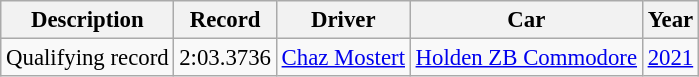<table class="wikitable" style="font-size: 95%;">
<tr>
<th>Description</th>
<th>Record</th>
<th>Driver</th>
<th>Car</th>
<th>Year</th>
</tr>
<tr>
<td>Qualifying record</td>
<td>2:03.3736</td>
<td> <a href='#'>Chaz Mostert</a></td>
<td><a href='#'>Holden ZB Commodore</a></td>
<td><a href='#'>2021</a></td>
</tr>
</table>
